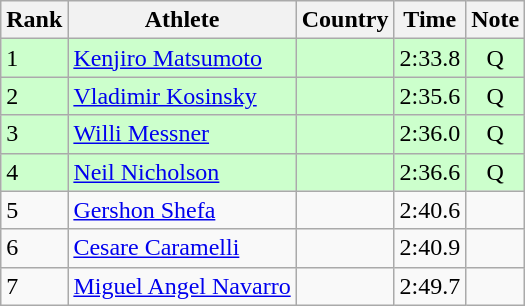<table class="wikitable sortable">
<tr>
<th>Rank</th>
<th>Athlete</th>
<th>Country</th>
<th>Time</th>
<th>Note</th>
</tr>
<tr bgcolor=#CCFFCC>
<td>1</td>
<td><a href='#'>Kenjiro Matsumoto</a></td>
<td></td>
<td>2:33.8</td>
<td align=center>Q</td>
</tr>
<tr bgcolor=#CCFFCC>
<td>2</td>
<td><a href='#'>Vladimir Kosinsky</a></td>
<td></td>
<td>2:35.6</td>
<td align=center>Q</td>
</tr>
<tr bgcolor=#CCFFCC>
<td>3</td>
<td><a href='#'>Willi Messner</a></td>
<td></td>
<td>2:36.0</td>
<td align=center>Q</td>
</tr>
<tr bgcolor=#CCFFCC>
<td>4</td>
<td><a href='#'>Neil Nicholson</a></td>
<td></td>
<td>2:36.6</td>
<td align=center>Q</td>
</tr>
<tr>
<td>5</td>
<td><a href='#'>Gershon Shefa</a></td>
<td></td>
<td>2:40.6</td>
<td></td>
</tr>
<tr>
<td>6</td>
<td><a href='#'>Cesare Caramelli</a></td>
<td></td>
<td>2:40.9</td>
<td></td>
</tr>
<tr>
<td>7</td>
<td><a href='#'>Miguel Angel Navarro</a></td>
<td></td>
<td>2:49.7</td>
<td></td>
</tr>
</table>
